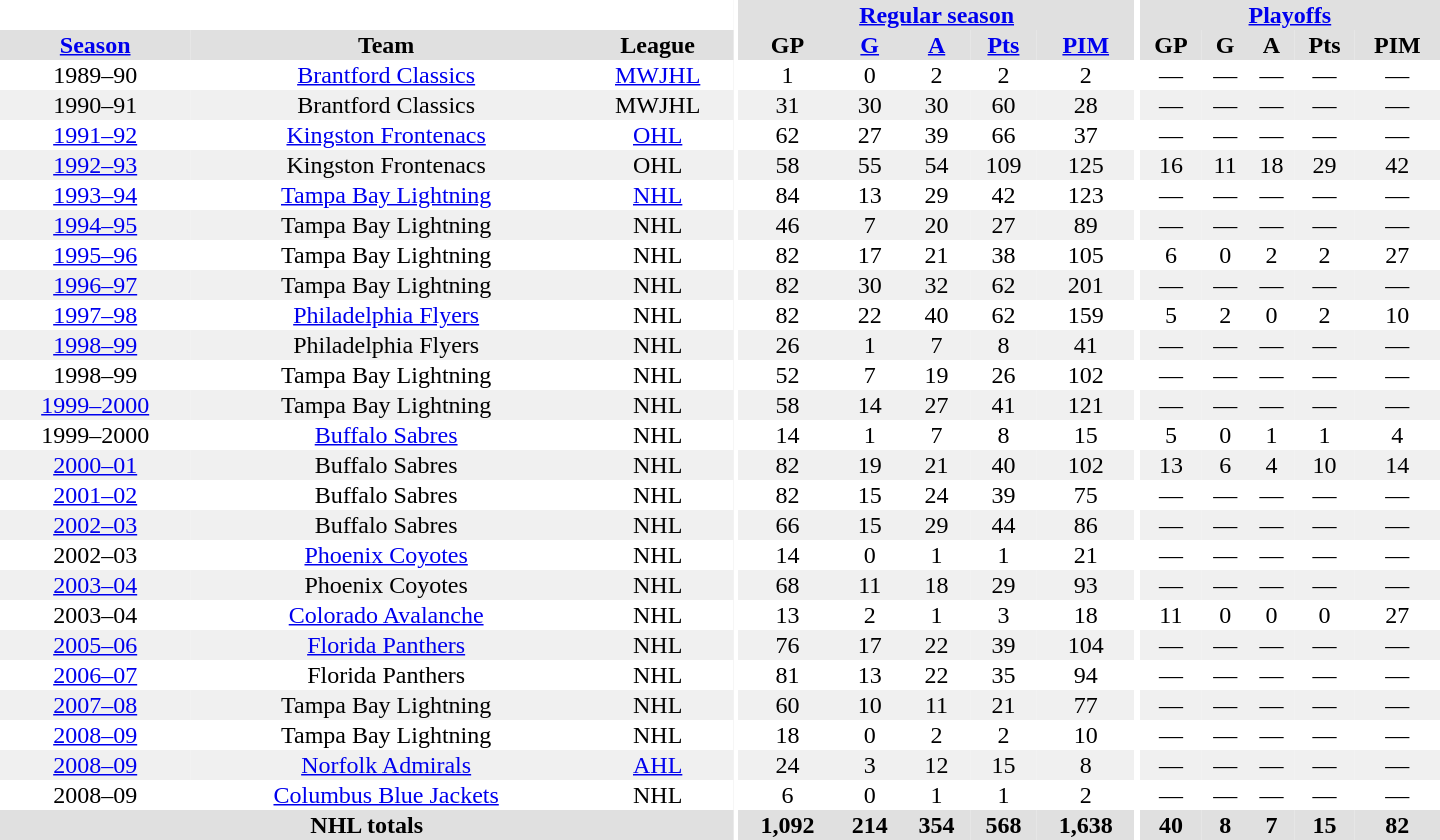<table border="0" cellpadding="1" cellspacing="0" style="text-align:center; width:60em">
<tr style="background:#e0e0e0;">
<th colspan="3"  style="background:#ffffff;"></th>
<th rowspan="99" style="background:#ffffff;"></th>
<th colspan="5"><a href='#'>Regular season</a></th>
<th rowspan="99" style="background:#ffffff;"></th>
<th colspan="5"><a href='#'>Playoffs</a></th>
</tr>
<tr style="background:#e0e0e0;">
<th><a href='#'>Season</a></th>
<th>Team</th>
<th>League</th>
<th>GP</th>
<th><a href='#'>G</a></th>
<th><a href='#'>A</a></th>
<th><a href='#'>Pts</a></th>
<th><a href='#'>PIM</a></th>
<th>GP</th>
<th>G</th>
<th>A</th>
<th>Pts</th>
<th>PIM</th>
</tr>
<tr>
<td>1989–90</td>
<td><a href='#'>Brantford Classics</a></td>
<td><a href='#'>MWJHL</a></td>
<td>1</td>
<td>0</td>
<td>2</td>
<td>2</td>
<td>2</td>
<td>—</td>
<td>—</td>
<td>—</td>
<td>—</td>
<td>—</td>
</tr>
<tr style="background: #f0f0f0;">
<td>1990–91</td>
<td>Brantford Classics</td>
<td>MWJHL</td>
<td>31</td>
<td>30</td>
<td>30</td>
<td>60</td>
<td>28</td>
<td>—</td>
<td>—</td>
<td>—</td>
<td>—</td>
<td>—</td>
</tr>
<tr>
<td><a href='#'>1991–92</a></td>
<td><a href='#'>Kingston Frontenacs</a></td>
<td><a href='#'>OHL</a></td>
<td>62</td>
<td>27</td>
<td>39</td>
<td>66</td>
<td>37</td>
<td>—</td>
<td>—</td>
<td>—</td>
<td>—</td>
<td>—</td>
</tr>
<tr style="background: #f0f0f0;">
<td><a href='#'>1992–93</a></td>
<td>Kingston Frontenacs</td>
<td>OHL</td>
<td>58</td>
<td>55</td>
<td>54</td>
<td>109</td>
<td>125</td>
<td>16</td>
<td>11</td>
<td>18</td>
<td>29</td>
<td>42</td>
</tr>
<tr>
<td><a href='#'>1993–94</a></td>
<td><a href='#'>Tampa Bay Lightning</a></td>
<td><a href='#'>NHL</a></td>
<td>84</td>
<td>13</td>
<td>29</td>
<td>42</td>
<td>123</td>
<td>—</td>
<td>—</td>
<td>—</td>
<td>—</td>
<td>—</td>
</tr>
<tr style="background: #f0f0f0;">
<td><a href='#'>1994–95</a></td>
<td>Tampa Bay Lightning</td>
<td>NHL</td>
<td>46</td>
<td>7</td>
<td>20</td>
<td>27</td>
<td>89</td>
<td>—</td>
<td>—</td>
<td>—</td>
<td>—</td>
<td>—</td>
</tr>
<tr>
<td><a href='#'>1995–96</a></td>
<td>Tampa Bay Lightning</td>
<td>NHL</td>
<td>82</td>
<td>17</td>
<td>21</td>
<td>38</td>
<td>105</td>
<td>6</td>
<td>0</td>
<td>2</td>
<td>2</td>
<td>27</td>
</tr>
<tr style="background: #f0f0f0;">
<td><a href='#'>1996–97</a></td>
<td>Tampa Bay Lightning</td>
<td>NHL</td>
<td>82</td>
<td>30</td>
<td>32</td>
<td>62</td>
<td>201</td>
<td>—</td>
<td>—</td>
<td>—</td>
<td>—</td>
<td>—</td>
</tr>
<tr>
<td><a href='#'>1997–98</a></td>
<td><a href='#'>Philadelphia Flyers</a></td>
<td>NHL</td>
<td>82</td>
<td>22</td>
<td>40</td>
<td>62</td>
<td>159</td>
<td>5</td>
<td>2</td>
<td>0</td>
<td>2</td>
<td>10</td>
</tr>
<tr style="background: #f0f0f0;">
<td><a href='#'>1998–99</a></td>
<td>Philadelphia Flyers</td>
<td>NHL</td>
<td>26</td>
<td>1</td>
<td>7</td>
<td>8</td>
<td>41</td>
<td>—</td>
<td>—</td>
<td>—</td>
<td>—</td>
<td>—</td>
</tr>
<tr>
<td>1998–99</td>
<td>Tampa Bay Lightning</td>
<td>NHL</td>
<td>52</td>
<td>7</td>
<td>19</td>
<td>26</td>
<td>102</td>
<td>—</td>
<td>—</td>
<td>—</td>
<td>—</td>
<td>—</td>
</tr>
<tr style="background: #f0f0f0;">
<td><a href='#'>1999–2000</a></td>
<td>Tampa Bay Lightning</td>
<td>NHL</td>
<td>58</td>
<td>14</td>
<td>27</td>
<td>41</td>
<td>121</td>
<td>—</td>
<td>—</td>
<td>—</td>
<td>—</td>
<td>—</td>
</tr>
<tr>
<td>1999–2000</td>
<td><a href='#'>Buffalo Sabres</a></td>
<td>NHL</td>
<td>14</td>
<td>1</td>
<td>7</td>
<td>8</td>
<td>15</td>
<td>5</td>
<td>0</td>
<td>1</td>
<td>1</td>
<td>4</td>
</tr>
<tr style="background: #f0f0f0;">
<td><a href='#'>2000–01</a></td>
<td>Buffalo Sabres</td>
<td>NHL</td>
<td>82</td>
<td>19</td>
<td>21</td>
<td>40</td>
<td>102</td>
<td>13</td>
<td>6</td>
<td>4</td>
<td>10</td>
<td>14</td>
</tr>
<tr>
<td><a href='#'>2001–02</a></td>
<td>Buffalo Sabres</td>
<td>NHL</td>
<td>82</td>
<td>15</td>
<td>24</td>
<td>39</td>
<td>75</td>
<td>—</td>
<td>—</td>
<td>—</td>
<td>—</td>
<td>—</td>
</tr>
<tr style="background: #f0f0f0;">
<td><a href='#'>2002–03</a></td>
<td>Buffalo Sabres</td>
<td>NHL</td>
<td>66</td>
<td>15</td>
<td>29</td>
<td>44</td>
<td>86</td>
<td>—</td>
<td>—</td>
<td>—</td>
<td>—</td>
<td>—</td>
</tr>
<tr>
<td>2002–03</td>
<td><a href='#'>Phoenix Coyotes</a></td>
<td>NHL</td>
<td>14</td>
<td>0</td>
<td>1</td>
<td>1</td>
<td>21</td>
<td>—</td>
<td>—</td>
<td>—</td>
<td>—</td>
<td>—</td>
</tr>
<tr style="background: #f0f0f0;">
<td><a href='#'>2003–04</a></td>
<td>Phoenix Coyotes</td>
<td>NHL</td>
<td>68</td>
<td>11</td>
<td>18</td>
<td>29</td>
<td>93</td>
<td>—</td>
<td>—</td>
<td>—</td>
<td>—</td>
<td>—</td>
</tr>
<tr>
<td>2003–04</td>
<td><a href='#'>Colorado Avalanche</a></td>
<td>NHL</td>
<td>13</td>
<td>2</td>
<td>1</td>
<td>3</td>
<td>18</td>
<td>11</td>
<td>0</td>
<td>0</td>
<td>0</td>
<td>27</td>
</tr>
<tr style="background: #f0f0f0;">
<td><a href='#'>2005–06</a></td>
<td><a href='#'>Florida Panthers</a></td>
<td>NHL</td>
<td>76</td>
<td>17</td>
<td>22</td>
<td>39</td>
<td>104</td>
<td>—</td>
<td>—</td>
<td>—</td>
<td>—</td>
<td>—</td>
</tr>
<tr>
<td><a href='#'>2006–07</a></td>
<td>Florida Panthers</td>
<td>NHL</td>
<td>81</td>
<td>13</td>
<td>22</td>
<td>35</td>
<td>94</td>
<td>—</td>
<td>—</td>
<td>—</td>
<td>—</td>
<td>—</td>
</tr>
<tr style="background: #f0f0f0;">
<td><a href='#'>2007–08</a></td>
<td>Tampa Bay Lightning</td>
<td>NHL</td>
<td>60</td>
<td>10</td>
<td>11</td>
<td>21</td>
<td>77</td>
<td>—</td>
<td>—</td>
<td>—</td>
<td>—</td>
<td>—</td>
</tr>
<tr>
<td><a href='#'>2008–09</a></td>
<td>Tampa Bay Lightning</td>
<td>NHL</td>
<td>18</td>
<td>0</td>
<td>2</td>
<td>2</td>
<td>10</td>
<td>—</td>
<td>—</td>
<td>—</td>
<td>—</td>
<td>—</td>
</tr>
<tr style="background: #f0f0f0;">
<td><a href='#'>2008–09</a></td>
<td><a href='#'>Norfolk Admirals</a></td>
<td><a href='#'>AHL</a></td>
<td>24</td>
<td>3</td>
<td>12</td>
<td>15</td>
<td>8</td>
<td>—</td>
<td>—</td>
<td>—</td>
<td>—</td>
<td>—</td>
</tr>
<tr>
<td>2008–09</td>
<td><a href='#'>Columbus Blue Jackets</a></td>
<td>NHL</td>
<td>6</td>
<td>0</td>
<td>1</td>
<td>1</td>
<td>2</td>
<td>—</td>
<td>—</td>
<td>—</td>
<td>—</td>
<td>—</td>
</tr>
<tr style="background:#e0e0e0;">
<th colspan="3">NHL totals</th>
<th>1,092</th>
<th>214</th>
<th>354</th>
<th>568</th>
<th>1,638</th>
<th>40</th>
<th>8</th>
<th>7</th>
<th>15</th>
<th>82</th>
</tr>
</table>
